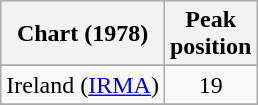<table class="wikitable sortable">
<tr>
<th>Chart (1978)</th>
<th align="center">Peak<br>position</th>
</tr>
<tr>
</tr>
<tr>
<td>Ireland (<a href='#'>IRMA</a>)</td>
<td align="center">19</td>
</tr>
<tr>
</tr>
</table>
